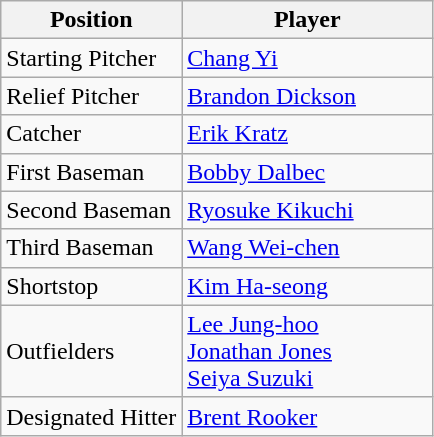<table class=wikitable>
<tr>
<th>Position</th>
<th width=160>Player</th>
</tr>
<tr>
<td>Starting Pitcher</td>
<td> <a href='#'>Chang Yi</a></td>
</tr>
<tr>
<td>Relief Pitcher</td>
<td> <a href='#'>Brandon Dickson</a></td>
</tr>
<tr>
<td>Catcher</td>
<td> <a href='#'>Erik Kratz</a></td>
</tr>
<tr>
<td>First Baseman</td>
<td> <a href='#'>Bobby Dalbec</a></td>
</tr>
<tr>
<td>Second Baseman</td>
<td> <a href='#'>Ryosuke Kikuchi</a></td>
</tr>
<tr>
<td>Third Baseman</td>
<td> <a href='#'>Wang Wei-chen</a></td>
</tr>
<tr>
<td>Shortstop</td>
<td> <a href='#'>Kim Ha-seong</a></td>
</tr>
<tr>
<td>Outfielders</td>
<td> <a href='#'>Lee Jung-hoo</a><br> <a href='#'>Jonathan Jones</a><br> <a href='#'>Seiya Suzuki</a></td>
</tr>
<tr>
<td>Designated Hitter</td>
<td> <a href='#'>Brent Rooker</a></td>
</tr>
</table>
